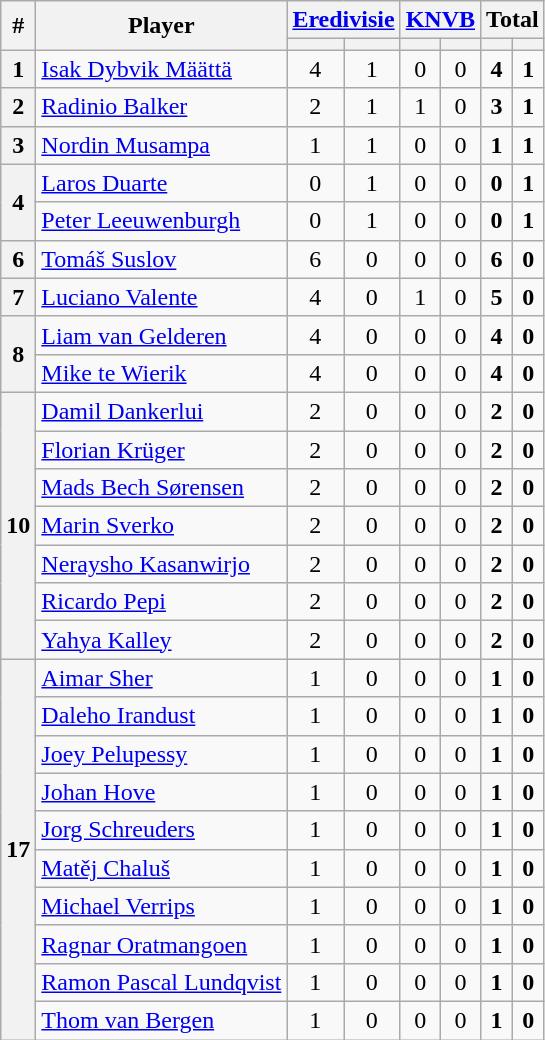<table class="wikitable sortable" style="text-align:center">
<tr>
<th rowspan="2">#</th>
<th rowspan="2">Player</th>
<th colspan="2"><a href='#'>Eredivisie</a></th>
<th colspan="2"><a href='#'>KNVB</a></th>
<th colspan="2"><strong>Total</strong></th>
</tr>
<tr>
<th></th>
<th></th>
<th></th>
<th></th>
<th></th>
<th></th>
</tr>
<tr>
<th>1</th>
<td align="left"> <a href='#'>Isak Dybvik Määttä</a></td>
<td>4</td>
<td>1</td>
<td>0</td>
<td>0</td>
<td><strong>4</strong></td>
<td><strong>1</strong></td>
</tr>
<tr>
<th>2</th>
<td align="left"> <a href='#'>Radinio Balker</a></td>
<td>2</td>
<td>1</td>
<td>1</td>
<td>0</td>
<td><strong>3</strong></td>
<td><strong>1</strong></td>
</tr>
<tr>
<th>3</th>
<td align="left"> <a href='#'>Nordin Musampa</a></td>
<td>1</td>
<td>1</td>
<td>0</td>
<td>0</td>
<td><strong>1</strong></td>
<td><strong>1</strong></td>
</tr>
<tr>
<th rowspan=2>4</th>
<td align="left"> <a href='#'>Laros Duarte</a></td>
<td>0</td>
<td>1</td>
<td>0</td>
<td>0</td>
<td><strong>0</strong></td>
<td><strong>1</strong></td>
</tr>
<tr>
<td align="left"> <a href='#'>Peter Leeuwenburgh</a></td>
<td>0</td>
<td>1</td>
<td>0</td>
<td>0</td>
<td><strong>0</strong></td>
<td><strong>1</strong></td>
</tr>
<tr>
<th>6</th>
<td align="left"> <a href='#'>Tomáš Suslov</a></td>
<td>6</td>
<td>0</td>
<td>0</td>
<td>0</td>
<td><strong>6</strong></td>
<td><strong>0</strong></td>
</tr>
<tr>
<th>7</th>
<td align="left"> <a href='#'>Luciano Valente</a></td>
<td>4</td>
<td>0</td>
<td>1</td>
<td>0</td>
<td><strong>5</strong></td>
<td><strong>0</strong></td>
</tr>
<tr>
<th rowspan=2>8</th>
<td align="left"> <a href='#'>Liam van Gelderen</a></td>
<td>4</td>
<td>0</td>
<td>0</td>
<td>0</td>
<td><strong>4</strong></td>
<td><strong>0</strong></td>
</tr>
<tr>
<td align="left"> <a href='#'>Mike te Wierik</a></td>
<td>4</td>
<td>0</td>
<td>0</td>
<td>0</td>
<td><strong>4</strong></td>
<td><strong>0</strong></td>
</tr>
<tr>
<th rowspan=7>10</th>
<td align="left"> <a href='#'>Damil Dankerlui</a></td>
<td>2</td>
<td>0</td>
<td>0</td>
<td>0</td>
<td><strong>2</strong></td>
<td><strong>0</strong></td>
</tr>
<tr>
<td align="left"> <a href='#'>Florian Krüger</a></td>
<td>2</td>
<td>0</td>
<td>0</td>
<td>0</td>
<td><strong>2</strong></td>
<td><strong>0</strong></td>
</tr>
<tr>
<td align="left"> <a href='#'>Mads Bech Sørensen</a></td>
<td>2</td>
<td>0</td>
<td>0</td>
<td>0</td>
<td><strong>2</strong></td>
<td><strong>0</strong></td>
</tr>
<tr>
<td align="left"> <a href='#'>Marin Sverko</a></td>
<td>2</td>
<td>0</td>
<td>0</td>
<td>0</td>
<td><strong>2</strong></td>
<td><strong>0</strong></td>
</tr>
<tr>
<td align="left"> <a href='#'>Neraysho Kasanwirjo</a></td>
<td>2</td>
<td>0</td>
<td>0</td>
<td>0</td>
<td><strong>2</strong></td>
<td><strong>0</strong></td>
</tr>
<tr>
<td align="left"> <a href='#'>Ricardo Pepi</a></td>
<td>2</td>
<td>0</td>
<td>0</td>
<td>0</td>
<td><strong>2</strong></td>
<td><strong>0</strong></td>
</tr>
<tr>
<td align="left"> <a href='#'>Yahya Kalley</a></td>
<td>2</td>
<td>0</td>
<td>0</td>
<td>0</td>
<td><strong>2</strong></td>
<td><strong>0</strong></td>
</tr>
<tr>
<th rowspan=10>17</th>
<td align="left"> <a href='#'>Aimar Sher</a></td>
<td>1</td>
<td>0</td>
<td>0</td>
<td>0</td>
<td><strong>1</strong></td>
<td><strong>0</strong></td>
</tr>
<tr>
<td align="left"> <a href='#'>Daleho Irandust</a></td>
<td>1</td>
<td>0</td>
<td>0</td>
<td>0</td>
<td><strong>1</strong></td>
<td><strong>0</strong></td>
</tr>
<tr>
<td align="left"> <a href='#'>Joey Pelupessy</a></td>
<td>1</td>
<td>0</td>
<td>0</td>
<td>0</td>
<td><strong>1</strong></td>
<td><strong>0</strong></td>
</tr>
<tr>
<td align="left"> <a href='#'>Johan Hove</a></td>
<td>1</td>
<td>0</td>
<td>0</td>
<td>0</td>
<td><strong>1</strong></td>
<td><strong>0</strong></td>
</tr>
<tr>
<td align="left"> <a href='#'>Jorg Schreuders</a></td>
<td>1</td>
<td>0</td>
<td>0</td>
<td>0</td>
<td><strong>1</strong></td>
<td><strong>0</strong></td>
</tr>
<tr>
<td align="left"> <a href='#'>Matěj Chaluš</a></td>
<td>1</td>
<td>0</td>
<td>0</td>
<td>0</td>
<td><strong>1</strong></td>
<td><strong>0</strong></td>
</tr>
<tr>
<td align="left"> <a href='#'>Michael Verrips</a></td>
<td>1</td>
<td>0</td>
<td>0</td>
<td>0</td>
<td><strong>1</strong></td>
<td><strong>0</strong></td>
</tr>
<tr>
<td align="left"> <a href='#'>Ragnar Oratmangoen</a></td>
<td>1</td>
<td>0</td>
<td>0</td>
<td>0</td>
<td><strong>1</strong></td>
<td><strong>0</strong></td>
</tr>
<tr>
<td align="left"> <a href='#'>Ramon Pascal Lundqvist</a></td>
<td>1</td>
<td>0</td>
<td>0</td>
<td>0</td>
<td><strong>1</strong></td>
<td><strong>0</strong></td>
</tr>
<tr>
<td align="left"> <a href='#'>Thom van Bergen</a></td>
<td>1</td>
<td>0</td>
<td>0</td>
<td>0</td>
<td><strong>1</strong></td>
<td><strong>0</strong></td>
</tr>
</table>
